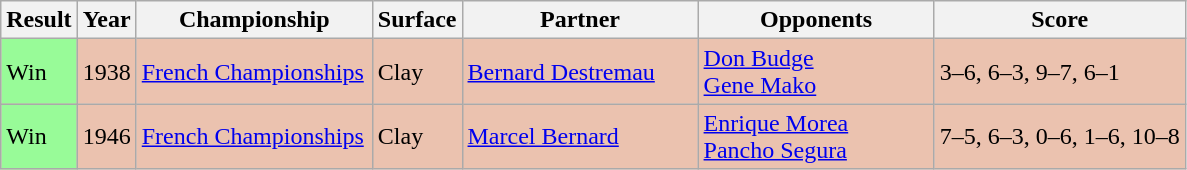<table class="sortable wikitable">
<tr>
<th style="width:40px">Result</th>
<th style="width:30px">Year</th>
<th style="width:150px">Championship</th>
<th style="width:50px">Surface</th>
<th style="width:150px">Partner</th>
<th style="width:150px">Opponents</th>
<th style="width:160px" class="unsortable">Score</th>
</tr>
<tr style="background:#ebc2af;">
<td style="background:#98fb98;">Win</td>
<td>1938</td>
<td><a href='#'>French Championships</a></td>
<td>Clay</td>
<td> <a href='#'>Bernard Destremau</a></td>
<td> <a href='#'>Don Budge</a><br> <a href='#'>Gene Mako</a></td>
<td>3–6, 6–3, 9–7, 6–1</td>
</tr>
<tr style="background:#ebc2af;">
<td style="background:#98fb98;">Win</td>
<td>1946</td>
<td><a href='#'>French Championships</a></td>
<td>Clay</td>
<td> <a href='#'>Marcel Bernard</a></td>
<td> <a href='#'>Enrique Morea</a><br> <a href='#'>Pancho Segura</a></td>
<td>7–5, 6–3, 0–6, 1–6, 10–8</td>
</tr>
</table>
